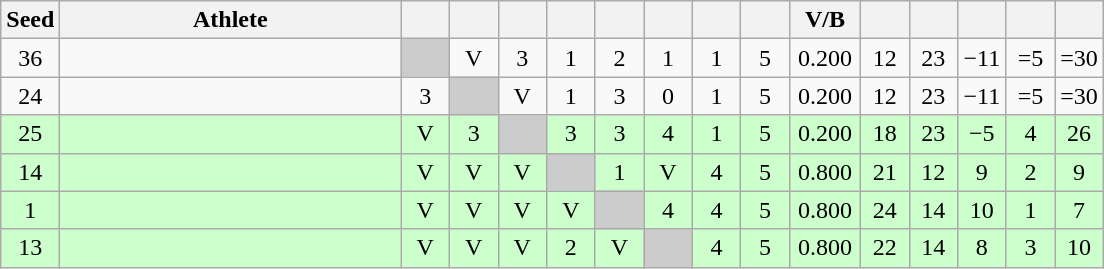<table class="wikitable" style="text-align:center">
<tr>
<th width="25">Seed</th>
<th width="220">Athlete</th>
<th width="25"></th>
<th width="25"></th>
<th width="25"></th>
<th width="25"></th>
<th width="25"></th>
<th width="25"></th>
<th width="25"></th>
<th width="25"></th>
<th width="40">V/B</th>
<th width="25"></th>
<th width="25"></th>
<th width="25"></th>
<th width="25"></th>
<th width="25"></th>
</tr>
<tr>
<td>36</td>
<td align=left></td>
<td bgcolor="#cccccc"></td>
<td>V</td>
<td>3</td>
<td>1</td>
<td>2</td>
<td>1</td>
<td>1</td>
<td>5</td>
<td>0.200</td>
<td>12</td>
<td>23</td>
<td>−11</td>
<td>=5</td>
<td>=30</td>
</tr>
<tr>
<td>24</td>
<td align=left></td>
<td>3</td>
<td bgcolor="#cccccc"></td>
<td>V</td>
<td>1</td>
<td>3</td>
<td>0</td>
<td>1</td>
<td>5</td>
<td>0.200</td>
<td>12</td>
<td>23</td>
<td>−11</td>
<td>=5</td>
<td>=30</td>
</tr>
<tr bgcolor=ccffcc>
<td>25</td>
<td align=left></td>
<td>V</td>
<td>3</td>
<td bgcolor="#cccccc"></td>
<td>3</td>
<td>3</td>
<td>4</td>
<td>1</td>
<td>5</td>
<td>0.200</td>
<td>18</td>
<td>23</td>
<td>−5</td>
<td>4</td>
<td>26</td>
</tr>
<tr bgcolor=ccffcc>
<td>14</td>
<td align=left></td>
<td>V</td>
<td>V</td>
<td>V</td>
<td bgcolor="#cccccc"></td>
<td>1</td>
<td>V</td>
<td>4</td>
<td>5</td>
<td>0.800</td>
<td>21</td>
<td>12</td>
<td>9</td>
<td>2</td>
<td>9</td>
</tr>
<tr bgcolor=ccffcc>
<td>1</td>
<td align=left></td>
<td>V</td>
<td>V</td>
<td>V</td>
<td>V</td>
<td bgcolor="#cccccc"></td>
<td>4</td>
<td>4</td>
<td>5</td>
<td>0.800</td>
<td>24</td>
<td>14</td>
<td>10</td>
<td>1</td>
<td>7</td>
</tr>
<tr bgcolor=ccffcc>
<td>13</td>
<td align=left></td>
<td>V</td>
<td>V</td>
<td>V</td>
<td>2</td>
<td>V</td>
<td bgcolor="#cccccc"></td>
<td>4</td>
<td>5</td>
<td>0.800</td>
<td>22</td>
<td>14</td>
<td>8</td>
<td>3</td>
<td>10</td>
</tr>
</table>
